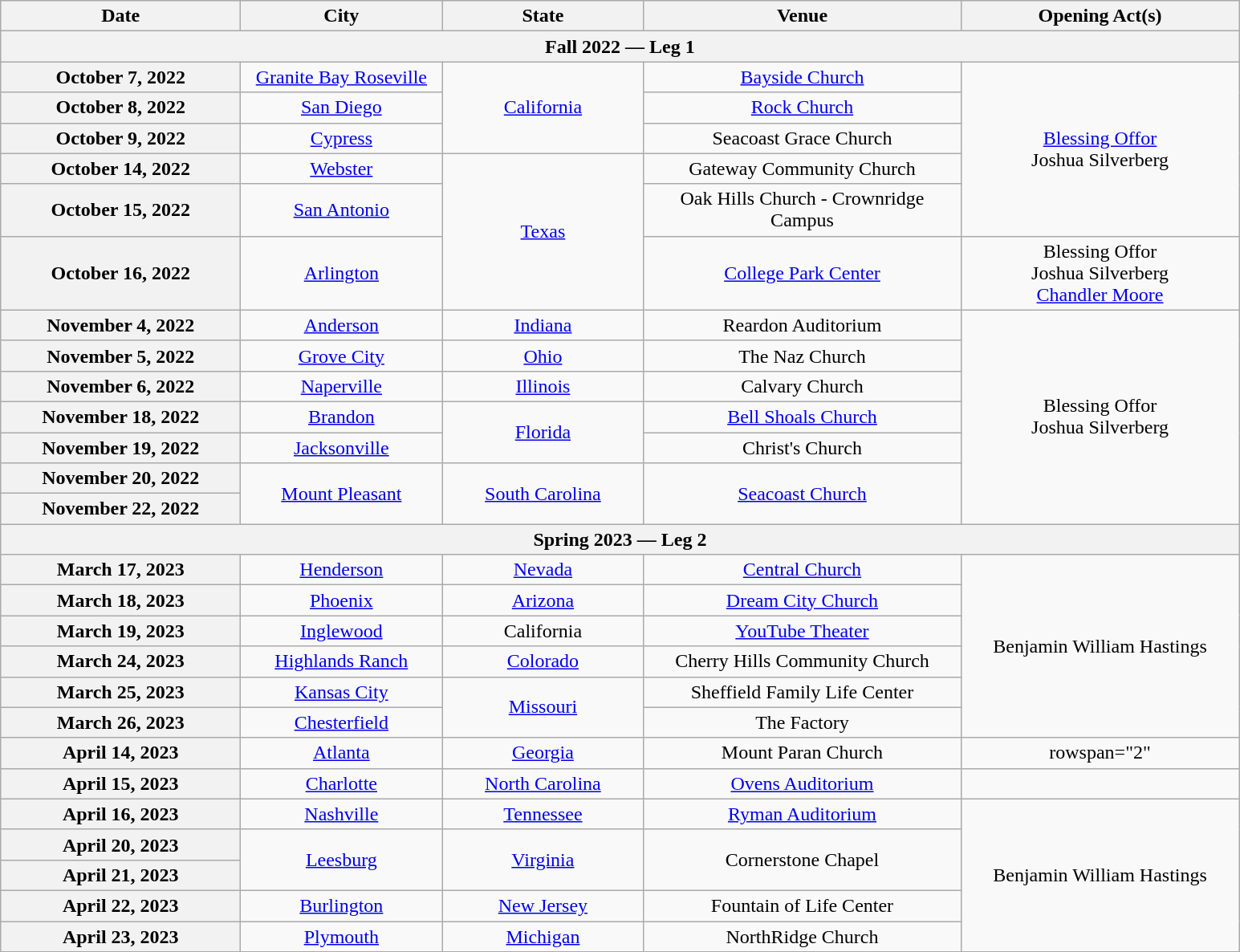<table class="wikitable plainrowheaders" style="text-align:center;">
<tr>
<th scope="col" style="width:12em;">Date</th>
<th scope="col" style="width:10em;">City</th>
<th scope="col" style="width:10em;">State</th>
<th scope="col" style="width:16em;">Venue</th>
<th scope="col" style="width:14em;">Opening Act(s)</th>
</tr>
<tr>
<th colspan="5">Fall 2022 — Leg 1</th>
</tr>
<tr>
<th scope="row" style="text-align:center;">October 7, 2022</th>
<td><a href='#'>Granite Bay Roseville</a></td>
<td rowspan="3"><a href='#'>California</a></td>
<td><a href='#'>Bayside Church</a></td>
<td rowspan="5"><a href='#'>Blessing Offor</a><br>Joshua Silverberg</td>
</tr>
<tr>
<th scope="row" style="text-align:center;">October 8, 2022</th>
<td><a href='#'>San Diego</a></td>
<td><a href='#'>Rock Church</a></td>
</tr>
<tr>
<th scope="row" style="text-align:center;">October 9, 2022</th>
<td><a href='#'>Cypress</a></td>
<td>Seacoast Grace Church</td>
</tr>
<tr>
<th scope="row" style="text-align:center;">October 14, 2022</th>
<td><a href='#'>Webster</a></td>
<td rowspan="3"><a href='#'>Texas</a></td>
<td>Gateway Community Church</td>
</tr>
<tr>
<th scope="row" style="text-align:center;">October 15, 2022</th>
<td><a href='#'>San Antonio</a></td>
<td>Oak Hills Church - Crownridge Campus</td>
</tr>
<tr>
<th scope="row" style="text-align:center;">October 16, 2022</th>
<td><a href='#'>Arlington</a></td>
<td><a href='#'>College Park Center</a></td>
<td>Blessing Offor<br>Joshua Silverberg<br><a href='#'>Chandler Moore</a></td>
</tr>
<tr>
<th scope="row" style="text-align:center;">November 4, 2022</th>
<td><a href='#'>Anderson</a></td>
<td><a href='#'>Indiana</a></td>
<td>Reardon Auditorium</td>
<td rowspan="7">Blessing Offor<br>Joshua Silverberg</td>
</tr>
<tr>
<th scope="row" style="text-align:center;">November 5, 2022</th>
<td><a href='#'>Grove City</a></td>
<td><a href='#'>Ohio</a></td>
<td>The Naz Church</td>
</tr>
<tr>
<th scope="row" style="text-align:center;">November 6, 2022</th>
<td><a href='#'>Naperville</a></td>
<td><a href='#'>Illinois</a></td>
<td>Calvary Church</td>
</tr>
<tr>
<th scope="row" style="text-align:center;">November 18, 2022</th>
<td><a href='#'>Brandon</a></td>
<td rowspan="2"><a href='#'>Florida</a></td>
<td><a href='#'>Bell Shoals Church</a></td>
</tr>
<tr>
<th scope="row" style="text-align:center;">November 19, 2022</th>
<td><a href='#'>Jacksonville</a></td>
<td>Christ's Church</td>
</tr>
<tr>
<th scope="row" style="text-align:center;">November 20, 2022</th>
<td rowspan="2"><a href='#'>Mount Pleasant</a></td>
<td rowspan="2"><a href='#'>South Carolina</a></td>
<td rowspan="2"><a href='#'>Seacoast Church</a></td>
</tr>
<tr>
<th scope="row" style="text-align:center;">November 22, 2022</th>
</tr>
<tr>
<th colspan="5">Spring 2023 — Leg 2</th>
</tr>
<tr>
<th scope="row" style="text-align:center;">March 17, 2023</th>
<td><a href='#'>Henderson</a></td>
<td><a href='#'>Nevada</a></td>
<td><a href='#'>Central Church</a></td>
<td rowspan="6">Benjamin William Hastings</td>
</tr>
<tr>
<th scope="row" style="text-align:center;">March 18, 2023</th>
<td><a href='#'>Phoenix</a></td>
<td><a href='#'>Arizona</a></td>
<td><a href='#'>Dream City Church</a></td>
</tr>
<tr>
<th scope="row" style="text-align:center;">March 19, 2023</th>
<td><a href='#'>Inglewood</a></td>
<td>California</td>
<td><a href='#'>YouTube Theater</a></td>
</tr>
<tr>
<th scope="row" style="text-align:center;">March 24, 2023</th>
<td><a href='#'>Highlands Ranch</a></td>
<td><a href='#'>Colorado</a></td>
<td>Cherry Hills Community Church</td>
</tr>
<tr>
<th scope="row" style="text-align:center;">March 25, 2023</th>
<td><a href='#'>Kansas City</a></td>
<td rowspan="2"><a href='#'>Missouri</a></td>
<td>Sheffield Family Life Center</td>
</tr>
<tr>
<th scope="row" style="text-align:center;">March 26, 2023</th>
<td><a href='#'>Chesterfield</a></td>
<td>The Factory</td>
</tr>
<tr>
<th scope="row" style="text-align:center;">April 14, 2023</th>
<td><a href='#'>Atlanta</a></td>
<td><a href='#'>Georgia</a></td>
<td>Mount Paran Church</td>
<td>rowspan="2" </td>
</tr>
<tr>
<th scope="row" style="text-align:center;">April 15, 2023</th>
<td><a href='#'>Charlotte</a></td>
<td><a href='#'>North Carolina</a></td>
<td><a href='#'>Ovens Auditorium</a></td>
</tr>
<tr>
<th scope="row" style="text-align:center;">April 16, 2023</th>
<td><a href='#'>Nashville</a></td>
<td><a href='#'>Tennessee</a></td>
<td><a href='#'>Ryman Auditorium</a></td>
<td rowspan="5">Benjamin William Hastings</td>
</tr>
<tr>
<th scope="row" style="text-align:center;">April 20, 2023</th>
<td rowspan="2"><a href='#'>Leesburg</a></td>
<td rowspan="2"><a href='#'>Virginia</a></td>
<td rowspan="2">Cornerstone Chapel</td>
</tr>
<tr>
<th scope="row" style="text-align:center;">April 21, 2023</th>
</tr>
<tr>
<th scope="row" style="text-align:center;">April 22, 2023</th>
<td><a href='#'>Burlington</a></td>
<td><a href='#'>New Jersey</a></td>
<td>Fountain of Life Center</td>
</tr>
<tr>
<th scope="row" style="text-align:center;">April 23, 2023</th>
<td><a href='#'>Plymouth</a></td>
<td><a href='#'>Michigan</a></td>
<td>NorthRidge Church</td>
</tr>
</table>
